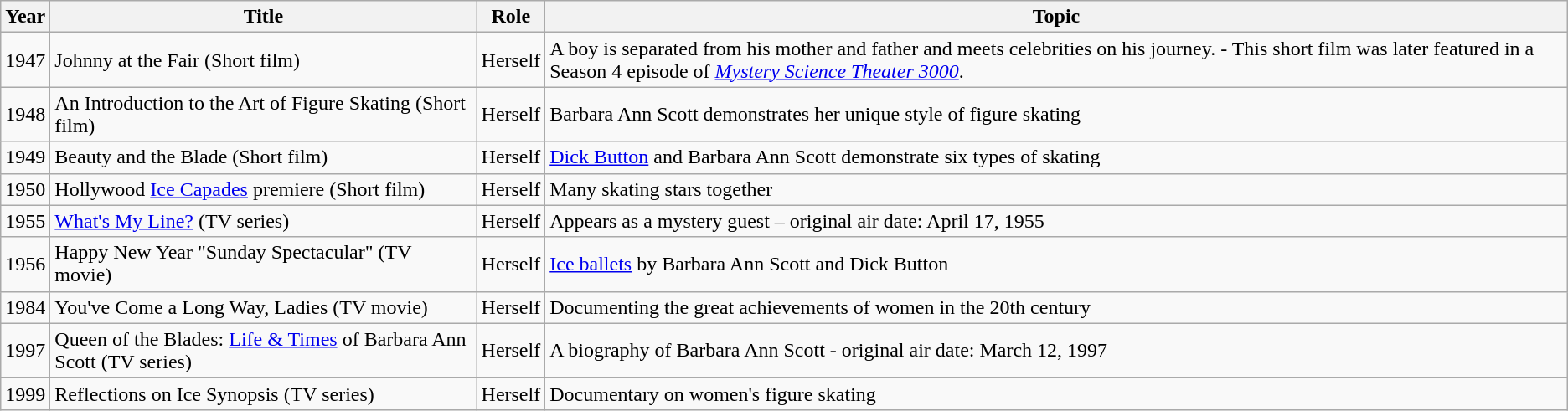<table class="wikitable">
<tr>
<th>Year</th>
<th>Title</th>
<th>Role</th>
<th>Topic</th>
</tr>
<tr>
<td>1947</td>
<td>Johnny at the Fair  (Short film)</td>
<td>Herself</td>
<td>A boy is separated from his mother and father and meets celebrities on his journey. - This short film was later featured in a Season 4 episode of <em><a href='#'>Mystery Science Theater 3000</a></em>.</td>
</tr>
<tr>
<td>1948</td>
<td>An Introduction to the Art of Figure Skating (Short film)</td>
<td>Herself</td>
<td>Barbara Ann Scott demonstrates her unique style of figure skating</td>
</tr>
<tr>
<td>1949</td>
<td>Beauty and the Blade (Short film)</td>
<td>Herself</td>
<td><a href='#'>Dick Button</a> and Barbara Ann Scott demonstrate  six types of skating</td>
</tr>
<tr>
<td>1950</td>
<td>Hollywood <a href='#'>Ice Capades</a>  premiere  (Short film)</td>
<td>Herself</td>
<td>Many skating stars together</td>
</tr>
<tr>
<td>1955</td>
<td><a href='#'>What's My Line?</a> (TV series)</td>
<td>Herself</td>
<td>Appears as a mystery guest – original air date: April 17, 1955</td>
</tr>
<tr>
<td>1956</td>
<td>Happy New Year "Sunday Spectacular" (TV movie)</td>
<td>Herself</td>
<td><a href='#'>Ice ballets</a> by  Barbara Ann Scott and Dick Button</td>
</tr>
<tr>
<td>1984</td>
<td>You've Come a Long Way, Ladies (TV movie)</td>
<td>Herself</td>
<td>Documenting the great achievements of women in the 20th century</td>
</tr>
<tr>
<td>1997</td>
<td>Queen of the Blades: <a href='#'>Life & Times</a> of Barbara Ann Scott (TV series)</td>
<td>Herself</td>
<td>A biography of Barbara Ann Scott - original air date:  March 12, 1997</td>
</tr>
<tr>
<td>1999</td>
<td>Reflections on Ice Synopsis (TV series)</td>
<td>Herself</td>
<td>Documentary on women's figure skating</td>
</tr>
</table>
